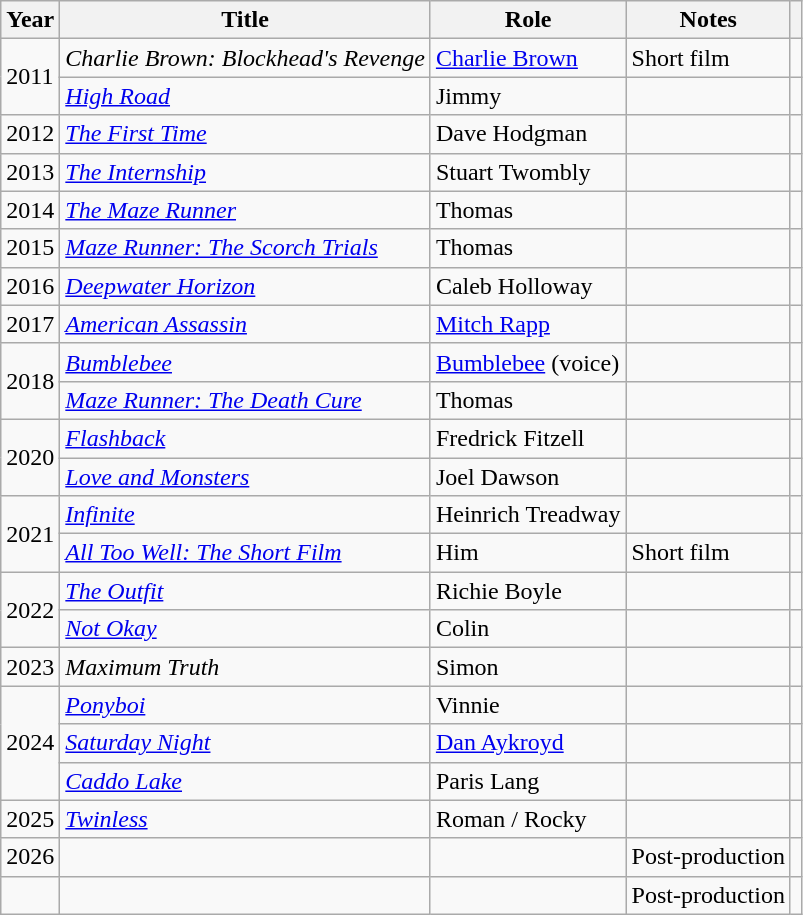<table class="wikitable sortable">
<tr>
<th>Year</th>
<th>Title</th>
<th>Role</th>
<th class="unsortable">Notes</th>
<th class="unsortable"></th>
</tr>
<tr>
<td rowspan="2">2011</td>
<td><em>Charlie Brown: Blockhead's Revenge</em></td>
<td><a href='#'>Charlie Brown</a></td>
<td>Short film</td>
<td></td>
</tr>
<tr>
<td><em><a href='#'>High Road</a></em></td>
<td>Jimmy</td>
<td></td>
<td></td>
</tr>
<tr>
<td>2012</td>
<td data-sort-value="First Time, The"><em><a href='#'>The First Time</a></em></td>
<td>Dave Hodgman</td>
<td></td>
<td></td>
</tr>
<tr>
<td>2013</td>
<td data-sort-value="Internship, The"><em><a href='#'>The Internship</a></em></td>
<td>Stuart Twombly</td>
<td></td>
<td></td>
</tr>
<tr>
<td>2014</td>
<td data-sort-value="Maze Runner, The"><em><a href='#'>The Maze Runner</a></em></td>
<td>Thomas</td>
<td></td>
<td></td>
</tr>
<tr>
<td>2015</td>
<td><em><a href='#'>Maze Runner: The Scorch Trials</a></em></td>
<td>Thomas</td>
<td></td>
<td></td>
</tr>
<tr>
<td>2016</td>
<td><em><a href='#'>Deepwater Horizon</a></em></td>
<td>Caleb Holloway</td>
<td></td>
<td></td>
</tr>
<tr>
<td>2017</td>
<td><em><a href='#'>American Assassin</a></em></td>
<td><a href='#'>Mitch Rapp</a></td>
<td></td>
<td></td>
</tr>
<tr>
<td rowspan="2">2018</td>
<td><em><a href='#'>Bumblebee</a></em></td>
<td><a href='#'>Bumblebee</a> (voice)</td>
<td></td>
<td></td>
</tr>
<tr>
<td><em><a href='#'>Maze Runner: The Death Cure</a></em></td>
<td>Thomas</td>
<td></td>
<td></td>
</tr>
<tr>
<td rowspan="2">2020</td>
<td><em><a href='#'>Flashback</a></em></td>
<td>Fredrick Fitzell</td>
<td></td>
<td></td>
</tr>
<tr>
<td><em><a href='#'>Love and Monsters</a></em></td>
<td>Joel Dawson</td>
<td></td>
<td></td>
</tr>
<tr>
<td rowspan="2">2021</td>
<td><em><a href='#'>Infinite</a></em></td>
<td>Heinrich Treadway</td>
<td></td>
<td></td>
</tr>
<tr>
<td><em><a href='#'>All Too Well: The Short Film</a></em></td>
<td>Him</td>
<td>Short film</td>
<td></td>
</tr>
<tr>
<td rowspan="2">2022</td>
<td data-sort-value="Outfit, The"><em><a href='#'>The Outfit</a></em></td>
<td>Richie Boyle</td>
<td></td>
<td></td>
</tr>
<tr>
<td><em><a href='#'>Not Okay</a></em></td>
<td>Colin</td>
<td></td>
<td></td>
</tr>
<tr>
<td>2023</td>
<td><em>Maximum Truth</em></td>
<td>Simon</td>
<td></td>
<td></td>
</tr>
<tr>
<td rowspan="3">2024</td>
<td><em><a href='#'>Ponyboi</a></em></td>
<td>Vinnie</td>
<td></td>
<td></td>
</tr>
<tr>
<td><em><a href='#'>Saturday Night</a></em></td>
<td><a href='#'>Dan Aykroyd</a></td>
<td></td>
<td></td>
</tr>
<tr>
<td><em><a href='#'>Caddo Lake</a></em></td>
<td>Paris Lang</td>
<td></td>
<td></td>
</tr>
<tr>
<td>2025</td>
<td><em><a href='#'>Twinless</a></em></td>
<td>Roman / Rocky</td>
<td></td>
<td></td>
</tr>
<tr>
<td>2026</td>
<td></td>
<td></td>
<td>Post-production</td>
<td></td>
</tr>
<tr>
<td></td>
<td></td>
<td></td>
<td>Post-production</td>
<td></td>
</tr>
</table>
